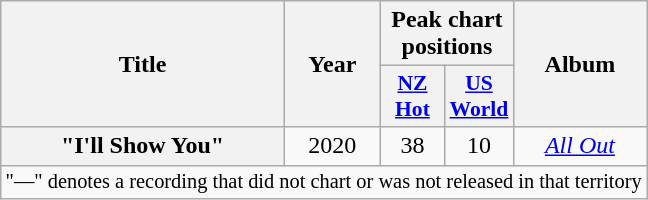<table class="wikitable plainrowheaders" style="text-align:center">
<tr>
<th scope="col" rowspan="2">Title</th>
<th scope="col" rowspan="2">Year</th>
<th scope="col" colspan="2">Peak chart positions</th>
<th scope="col" rowspan="2">Album</th>
</tr>
<tr>
<th scope="col" style="font-size:90%; width:2.5em"><a href='#'>NZ<br>Hot</a><br></th>
<th scope="col" style="font-size:90%; width:2.5em"><a href='#'>US<br>World</a><br></th>
</tr>
<tr>
<th scope="row">"I'll Show You"<br></th>
<td>2020</td>
<td>38</td>
<td>10</td>
<td><em><a href='#'>All Out</a></em></td>
</tr>
<tr>
<td colspan="6" style="font-size:85%">"—" denotes a recording that did not chart or was not released in that territory</td>
</tr>
</table>
